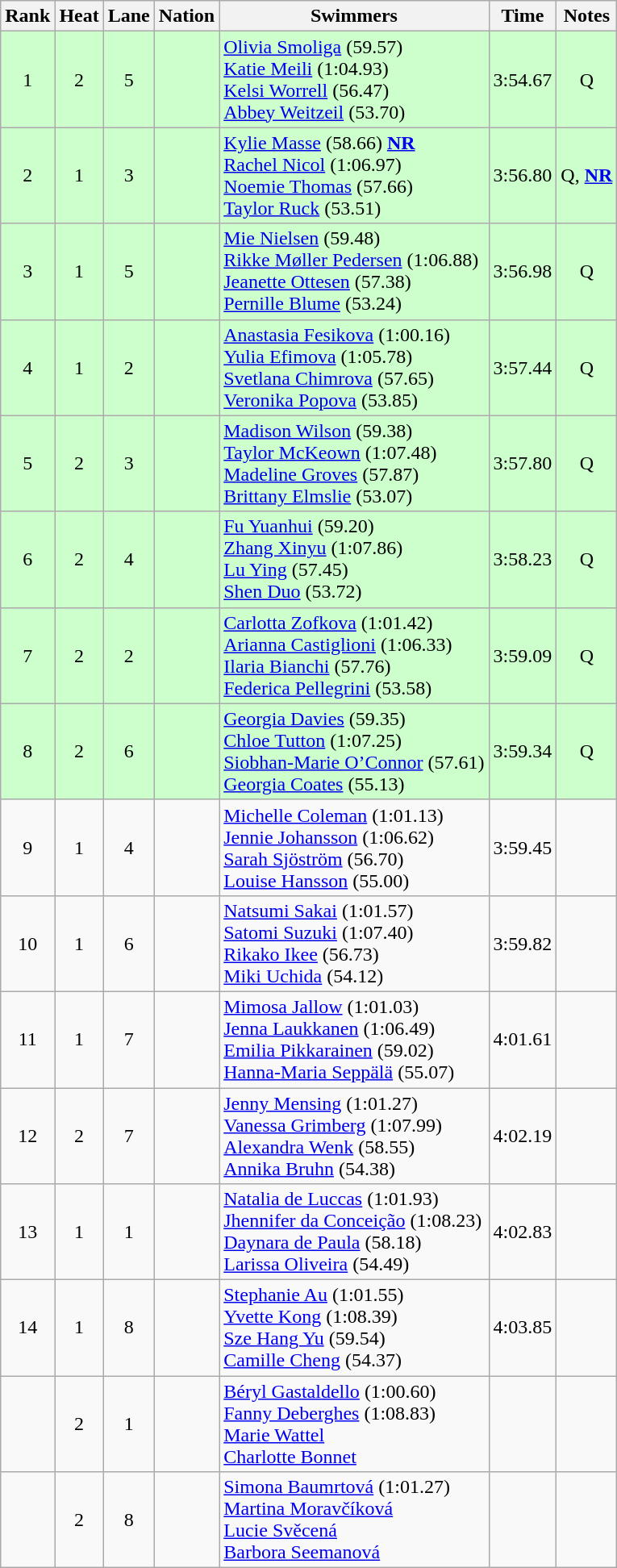<table class="wikitable sortable" style="text-align:center">
<tr>
<th>Rank</th>
<th>Heat</th>
<th>Lane</th>
<th>Nation</th>
<th>Swimmers</th>
<th>Time</th>
<th>Notes</th>
</tr>
<tr bgcolor=ccffcc>
<td>1</td>
<td>2</td>
<td>5</td>
<td align=left></td>
<td align=left><a href='#'>Olivia Smoliga</a> (59.57)<br><a href='#'>Katie Meili</a> (1:04.93)<br><a href='#'>Kelsi Worrell</a> (56.47)<br><a href='#'>Abbey Weitzeil</a> (53.70)</td>
<td>3:54.67</td>
<td>Q</td>
</tr>
<tr bgcolor=ccffcc>
<td>2</td>
<td>1</td>
<td>3</td>
<td align=left></td>
<td align=left><a href='#'>Kylie Masse</a> (58.66) <strong><a href='#'>NR</a></strong><br><a href='#'>Rachel Nicol</a> (1:06.97)<br><a href='#'>Noemie Thomas</a> (57.66)<br><a href='#'>Taylor Ruck</a> (53.51)</td>
<td>3:56.80</td>
<td>Q, <strong><a href='#'>NR</a></strong></td>
</tr>
<tr bgcolor=ccffcc>
<td>3</td>
<td>1</td>
<td>5</td>
<td align=left></td>
<td align=left><a href='#'>Mie Nielsen</a> (59.48)<br><a href='#'>Rikke Møller Pedersen</a> (1:06.88)<br><a href='#'>Jeanette Ottesen</a> (57.38)<br><a href='#'>Pernille Blume</a> (53.24)</td>
<td>3:56.98</td>
<td>Q</td>
</tr>
<tr bgcolor=ccffcc>
<td>4</td>
<td>1</td>
<td>2</td>
<td align=left></td>
<td align=left><a href='#'>Anastasia Fesikova</a> (1:00.16)<br><a href='#'>Yulia Efimova</a> (1:05.78)<br><a href='#'>Svetlana Chimrova</a> (57.65)<br><a href='#'>Veronika Popova</a> (53.85)</td>
<td>3:57.44</td>
<td>Q</td>
</tr>
<tr bgcolor=ccffcc>
<td>5</td>
<td>2</td>
<td>3</td>
<td align=left></td>
<td align=left><a href='#'>Madison Wilson</a> (59.38)<br><a href='#'>Taylor McKeown</a> (1:07.48)<br><a href='#'>Madeline Groves</a> (57.87)<br><a href='#'>Brittany Elmslie</a> (53.07)</td>
<td>3:57.80</td>
<td>Q</td>
</tr>
<tr bgcolor=ccffcc>
<td>6</td>
<td>2</td>
<td>4</td>
<td align=left></td>
<td align=left><a href='#'>Fu Yuanhui</a> (59.20)<br><a href='#'>Zhang Xinyu</a> (1:07.86)<br><a href='#'>Lu Ying</a> (57.45)<br><a href='#'>Shen Duo</a> (53.72)</td>
<td>3:58.23</td>
<td>Q</td>
</tr>
<tr bgcolor=ccffcc>
<td>7</td>
<td>2</td>
<td>2</td>
<td align=left></td>
<td align=left><a href='#'>Carlotta Zofkova</a> (1:01.42)<br><a href='#'>Arianna Castiglioni</a> (1:06.33)<br><a href='#'>Ilaria Bianchi</a> (57.76)<br><a href='#'>Federica Pellegrini</a> (53.58)</td>
<td>3:59.09</td>
<td>Q</td>
</tr>
<tr bgcolor=ccffcc>
<td>8</td>
<td>2</td>
<td>6</td>
<td align=left></td>
<td align=left><a href='#'>Georgia Davies</a> (59.35)<br><a href='#'>Chloe Tutton</a> (1:07.25)<br><a href='#'>Siobhan-Marie O’Connor</a> (57.61)<br><a href='#'>Georgia Coates</a> (55.13)</td>
<td>3:59.34</td>
<td>Q</td>
</tr>
<tr>
<td>9</td>
<td>1</td>
<td>4</td>
<td align=left></td>
<td align=left><a href='#'>Michelle Coleman</a> (1:01.13)<br><a href='#'>Jennie Johansson</a> (1:06.62)<br><a href='#'>Sarah Sjöström</a> (56.70)<br><a href='#'>Louise Hansson</a> (55.00)</td>
<td>3:59.45</td>
<td></td>
</tr>
<tr>
<td>10</td>
<td>1</td>
<td>6</td>
<td align=left></td>
<td align=left><a href='#'>Natsumi Sakai</a> (1:01.57)<br><a href='#'>Satomi Suzuki</a> (1:07.40)<br><a href='#'>Rikako Ikee</a> (56.73)<br><a href='#'>Miki Uchida</a> (54.12)</td>
<td>3:59.82</td>
<td></td>
</tr>
<tr>
<td>11</td>
<td>1</td>
<td>7</td>
<td align=left></td>
<td align=left><a href='#'>Mimosa Jallow</a> (1:01.03)<br><a href='#'>Jenna Laukkanen</a> (1:06.49)<br><a href='#'>Emilia Pikkarainen</a> (59.02)<br><a href='#'>Hanna-Maria Seppälä</a> (55.07)</td>
<td>4:01.61</td>
<td></td>
</tr>
<tr>
<td>12</td>
<td>2</td>
<td>7</td>
<td align=left></td>
<td align=left><a href='#'>Jenny Mensing</a> (1:01.27)<br><a href='#'>Vanessa Grimberg</a> (1:07.99)<br><a href='#'>Alexandra Wenk</a> (58.55)<br><a href='#'>Annika Bruhn</a> (54.38)</td>
<td>4:02.19</td>
<td></td>
</tr>
<tr>
<td>13</td>
<td>1</td>
<td>1</td>
<td align=left></td>
<td align=left><a href='#'>Natalia de Luccas</a> (1:01.93)<br><a href='#'>Jhennifer da Conceição</a> (1:08.23)<br><a href='#'>Daynara de Paula</a> (58.18)<br><a href='#'>Larissa Oliveira</a> (54.49)</td>
<td>4:02.83</td>
<td></td>
</tr>
<tr>
<td>14</td>
<td>1</td>
<td>8</td>
<td align=left></td>
<td align=left><a href='#'>Stephanie Au</a> (1:01.55)<br><a href='#'>Yvette Kong</a> (1:08.39)<br><a href='#'>Sze Hang Yu</a> (59.54)<br><a href='#'>Camille Cheng</a> (54.37)</td>
<td>4:03.85</td>
<td></td>
</tr>
<tr>
<td></td>
<td>2</td>
<td>1</td>
<td align=left></td>
<td align=left><a href='#'>Béryl Gastaldello</a> (1:00.60)<br><a href='#'>Fanny Deberghes</a> (1:08.83)<br><a href='#'>Marie Wattel</a> <br><a href='#'>Charlotte Bonnet</a></td>
<td></td>
<td></td>
</tr>
<tr>
<td></td>
<td>2</td>
<td>8</td>
<td align=left></td>
<td align=left><a href='#'>Simona Baumrtová</a> (1:01.27)<br><a href='#'>Martina Moravčíková</a> <br><a href='#'>Lucie Svěcená</a> <br><a href='#'>Barbora Seemanová</a></td>
<td></td>
<td></td>
</tr>
</table>
